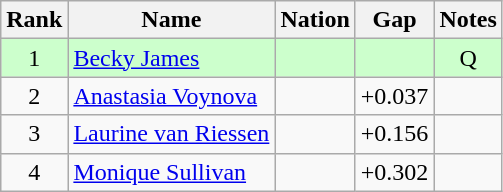<table class="wikitable sortable" style="text-align:center">
<tr>
<th>Rank</th>
<th>Name</th>
<th>Nation</th>
<th>Gap</th>
<th>Notes</th>
</tr>
<tr bgcolor=ccffcc>
<td>1</td>
<td align=left><a href='#'>Becky James</a></td>
<td align=left></td>
<td></td>
<td>Q</td>
</tr>
<tr>
<td>2</td>
<td align=left><a href='#'>Anastasia Voynova</a></td>
<td align=left></td>
<td>+0.037</td>
<td></td>
</tr>
<tr>
<td>3</td>
<td align=left><a href='#'>Laurine van Riessen</a></td>
<td align=left></td>
<td>+0.156</td>
<td></td>
</tr>
<tr>
<td>4</td>
<td align=left><a href='#'>Monique Sullivan</a></td>
<td align=left></td>
<td>+0.302</td>
<td></td>
</tr>
</table>
